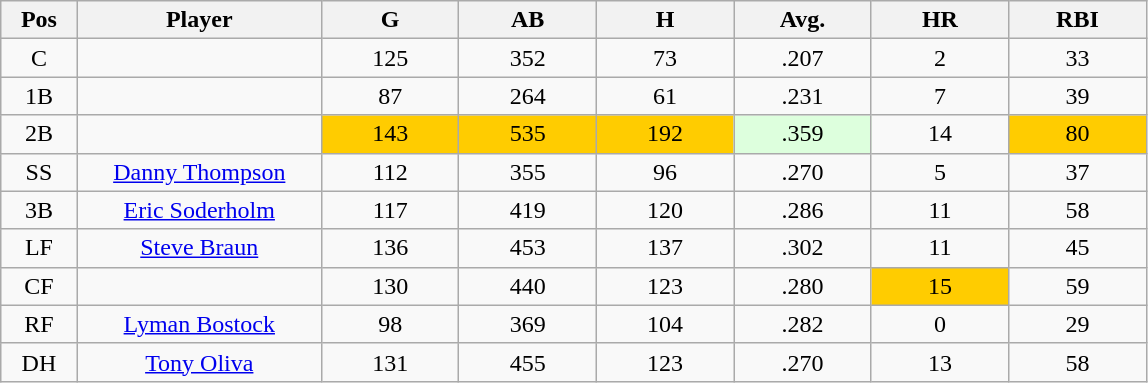<table class="wikitable sortable">
<tr>
<th bgcolor="#DDDDFF" width="5%">Pos</th>
<th bgcolor="#DDDDFF" width="16%">Player</th>
<th bgcolor="#DDDDFF" width="9%">G</th>
<th bgcolor="#DDDDFF" width="9%">AB</th>
<th bgcolor="#DDDDFF" width="9%">H</th>
<th bgcolor="#DDDDFF" width="9%">Avg.</th>
<th bgcolor="#DDDDFF" width="9%">HR</th>
<th bgcolor="#DDDDFF" width="9%">RBI</th>
</tr>
<tr align="center">
<td>C</td>
<td></td>
<td>125</td>
<td>352</td>
<td>73</td>
<td>.207</td>
<td>2</td>
<td>33</td>
</tr>
<tr align="center">
<td>1B</td>
<td></td>
<td>87</td>
<td>264</td>
<td>61</td>
<td>.231</td>
<td>7</td>
<td>39</td>
</tr>
<tr align="center">
<td>2B</td>
<td></td>
<td bgcolor="#FFCC00">143</td>
<td bgcolor="#FFCC00">535</td>
<td bgcolor="#FFCC00">192</td>
<td bgcolor="#DDFFDD">.359</td>
<td>14</td>
<td bgcolor="#FFCC00">80</td>
</tr>
<tr align="center">
<td>SS</td>
<td><a href='#'>Danny Thompson</a></td>
<td>112</td>
<td>355</td>
<td>96</td>
<td>.270</td>
<td>5</td>
<td>37</td>
</tr>
<tr align="center">
<td>3B</td>
<td><a href='#'>Eric Soderholm</a></td>
<td>117</td>
<td>419</td>
<td>120</td>
<td>.286</td>
<td>11</td>
<td>58</td>
</tr>
<tr align="center">
<td>LF</td>
<td><a href='#'>Steve Braun</a></td>
<td>136</td>
<td>453</td>
<td>137</td>
<td>.302</td>
<td>11</td>
<td>45</td>
</tr>
<tr align="center">
<td>CF</td>
<td></td>
<td>130</td>
<td>440</td>
<td>123</td>
<td>.280</td>
<td bgcolor="#FFCC00">15</td>
<td>59</td>
</tr>
<tr align="center">
<td>RF</td>
<td><a href='#'>Lyman Bostock</a></td>
<td>98</td>
<td>369</td>
<td>104</td>
<td>.282</td>
<td>0</td>
<td>29</td>
</tr>
<tr align="center">
<td>DH</td>
<td><a href='#'>Tony Oliva</a></td>
<td>131</td>
<td>455</td>
<td>123</td>
<td>.270</td>
<td>13</td>
<td>58</td>
</tr>
</table>
